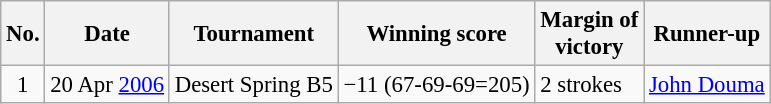<table class="wikitable" style="font-size:95%;">
<tr>
<th>No.</th>
<th>Date</th>
<th>Tournament</th>
<th>Winning score</th>
<th>Margin of<br>victory</th>
<th>Runner-up</th>
</tr>
<tr>
<td align=center>1</td>
<td align=right>20 Apr <a href='#'>2006</a></td>
<td>Desert Spring B5</td>
<td>−11 (67-69-69=205)</td>
<td>2 strokes</td>
<td> <a href='#'>John Douma</a></td>
</tr>
</table>
